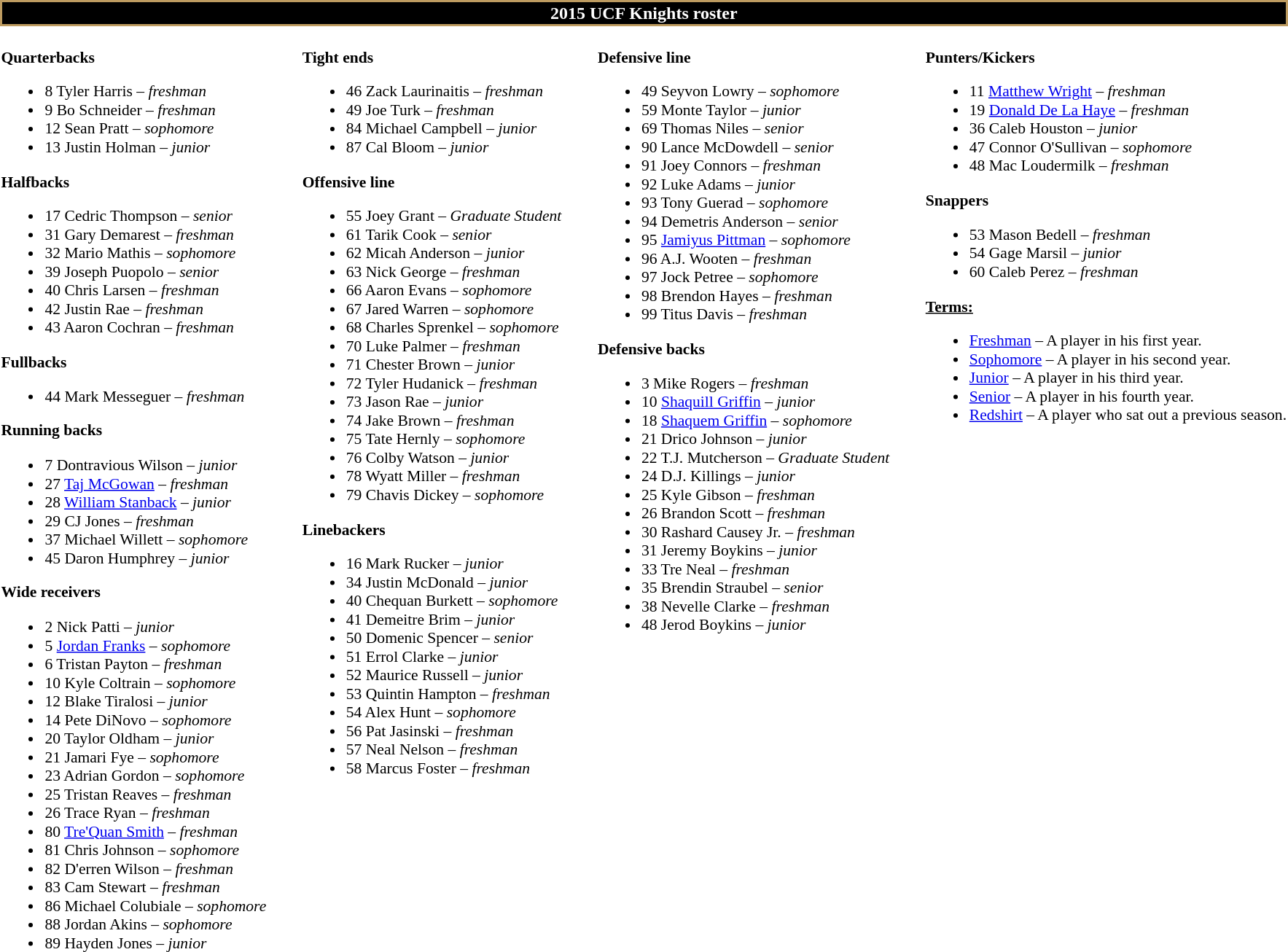<table class="toccolours" style="text-align: left;">
<tr>
<th colspan="9" style="background-color: #000000; color: white; text-align: center; ;border:2px solid #BD9B60;">2015 UCF Knights roster</th>
</tr>
<tr>
<td style="font-size: 90%;" valign="top"><br><strong>Quarterbacks</strong><ul><li>8 Tyler Harris – <em> freshman</em></li><li>9 Bo Schneider – <em>freshman</em></li><li>12 Sean Pratt – <em>sophomore</em></li><li>13 Justin Holman – <em>junior</em></li></ul><strong>Halfbacks</strong><ul><li>17 Cedric Thompson – <em> senior</em></li><li>31 Gary Demarest – <em> freshman</em></li><li>32 Mario Mathis – <em> sophomore</em></li><li>39 Joseph Puopolo – <em> senior</em></li><li>40 Chris Larsen – <em> freshman</em></li><li>42 Justin Rae – <em> freshman</em></li><li>43 Aaron Cochran – <em>freshman</em></li></ul><strong>Fullbacks</strong><ul><li>44 Mark Messeguer – <em> freshman</em></li></ul><strong>Running backs</strong><ul><li>7 Dontravious Wilson – <em>junior</em></li><li>27 <a href='#'>Taj McGowan</a> – <em>freshman</em></li><li>28 <a href='#'>William Stanback</a> – <em>junior</em></li><li>29 CJ Jones – <em> freshman</em></li><li>37 Michael Willett – <em> sophomore</em></li><li>45 Daron Humphrey – <em> junior</em></li></ul><strong>Wide receivers</strong><ul><li>2 Nick Patti – <em> junior</em></li><li>5 <a href='#'>Jordan Franks</a> – <em>sophomore</em></li><li>6 Tristan Payton – <em>freshman</em></li><li>10 Kyle Coltrain – <em> sophomore</em></li><li>12 Blake Tiralosi – <em> junior</em></li><li>14 Pete DiNovo – <em> sophomore</em></li><li>20 Taylor Oldham – <em> junior</em></li><li>21 Jamari Fye – <em> sophomore</em></li><li>23 Adrian Gordon – <em> sophomore</em></li><li>25 Tristan Reaves – <em> freshman</em></li><li>26 Trace Ryan – <em> freshman</em></li><li>80 <a href='#'>Tre'Quan Smith</a> – <em> freshman</em></li><li>81 Chris Johnson – <em> sophomore</em></li><li>82 D'erren Wilson – <em>freshman</em></li><li>83 Cam Stewart – <em>freshman</em></li><li>86 Michael Colubiale – <em> sophomore</em></li><li>88 Jordan Akins – <em>sophomore</em></li><li>89 Hayden Jones – <em> junior</em></li></ul></td>
<td width="25"> </td>
<td style="font-size: 90%;" valign="top"><br><strong>Tight ends</strong><ul><li>46 Zack Laurinaitis – <em> freshman</em></li><li>49 Joe Turk – <em>freshman</em></li><li>84 Michael Campbell – <em> junior</em></li><li>87 Cal Bloom – <em> junior</em></li></ul><strong>Offensive line</strong><ul><li>55 Joey Grant – <em>Graduate Student</em></li><li>61 Tarik Cook – <em> senior</em></li><li>62 Micah Anderson – <em> junior</em></li><li>63 Nick George – <em> freshman</em></li><li>66 Aaron Evans – <em> sophomore</em></li><li>67 Jared Warren – <em> sophomore</em></li><li>68 Charles Sprenkel – <em> sophomore</em></li><li>70 Luke Palmer – <em> freshman</em></li><li>71 Chester Brown – <em> junior</em></li><li>72 Tyler Hudanick – <em>freshman</em></li><li>73 Jason Rae – <em>junior</em></li><li>74 Jake Brown – <em>freshman</em></li><li>75 Tate Hernly – <em> sophomore</em></li><li>76 Colby Watson – <em>junior</em></li><li>78 Wyatt Miller – <em> freshman</em></li><li>79 Chavis Dickey – <em>sophomore</em></li></ul><strong>Linebackers</strong><ul><li>16 Mark Rucker – <em> junior</em></li><li>34 Justin McDonald – <em>junior</em></li><li>40 Chequan Burkett – <em> sophomore</em></li><li>41 Demeitre Brim – <em> junior</em></li><li>50 Domenic Spencer – <em>senior</em></li><li>51 Errol Clarke – <em> junior</em></li><li>52 Maurice Russell – <em> junior</em></li><li>53 Quintin Hampton – <em>freshman</em></li><li>54 Alex Hunt – <em> sophomore</em></li><li>56 Pat Jasinski – <em>freshman</em></li><li>57 Neal Nelson – <em>freshman</em></li><li>58 Marcus Foster – <em>freshman</em></li></ul></td>
<td width="25"> </td>
<td style="font-size: 90%;" valign="top"><br><strong>Defensive line</strong><ul><li>49 Seyvon Lowry – <em> sophomore</em></li><li>59 Monte Taylor – <em>junior</em></li><li>69 Thomas Niles – <em> senior</em></li><li>90 Lance McDowdell – <em>senior</em></li><li>91 Joey Connors – <em> freshman</em></li><li>92 Luke Adams – <em> junior</em></li><li>93 Tony Guerad – <em> sophomore</em></li><li>94 Demetris Anderson – <em> senior</em></li><li>95 <a href='#'>Jamiyus Pittman</a> – <em>sophomore</em></li><li>96 A.J. Wooten – <em> freshman</em></li><li>97 Jock Petree – <em> sophomore</em></li><li>98 Brendon Hayes – <em>freshman</em></li><li>99 Titus Davis – <em>freshman</em></li></ul><strong>Defensive backs</strong><ul><li>3 Mike Rogers – <em>freshman</em></li><li>10 <a href='#'>Shaquill Griffin</a> – <em>junior</em></li><li>18 <a href='#'>Shaquem Griffin</a> – <em> sophomore</em></li><li>21 Drico Johnson – <em> junior</em></li><li>22 T.J. Mutcherson – <em>Graduate Student</em></li><li>24 D.J. Killings – <em>junior</em></li><li>25 Kyle Gibson – <em> freshman</em></li><li>26 Brandon Scott – <em>freshman</em></li><li>30 Rashard Causey Jr. – <em>freshman</em></li><li>31 Jeremy Boykins – <em>junior</em></li><li>33 Tre Neal – <em> freshman</em></li><li>35 Brendin Straubel – <em> senior</em></li><li>38 Nevelle Clarke – <em>freshman</em></li><li>48 Jerod Boykins – <em>junior</em></li></ul></td>
<td width="25"> </td>
<td style="font-size: 90%;" valign="top"><br><strong>Punters/Kickers</strong><ul><li>11 <a href='#'>Matthew Wright</a> – <em> freshman</em></li><li>19 <a href='#'>Donald De La Haye</a> – <em>freshman</em></li><li>36 Caleb Houston – <em> junior</em></li><li>47 Connor O'Sullivan – <em> sophomore</em></li><li>48 Mac Loudermilk – <em> freshman</em></li></ul><strong>Snappers</strong><ul><li>53 Mason Bedell – <em>freshman</em></li><li>54 Gage Marsil – <em> junior</em></li><li>60 Caleb Perez – <em> freshman</em></li></ul><u><strong>Terms:</strong></u><ul><li><a href='#'>Freshman</a> – A player in his first year.</li><li><a href='#'>Sophomore</a> – A player in his second year.</li><li><a href='#'>Junior</a> – A player in his third year.</li><li><a href='#'>Senior</a> – A player in his fourth year.</li><li> <a href='#'>Redshirt</a> – A player who sat out a previous season.</li></ul></td>
</tr>
<tr>
<td colspan="9" align="center"><small></small></td>
</tr>
<tr>
</tr>
</table>
